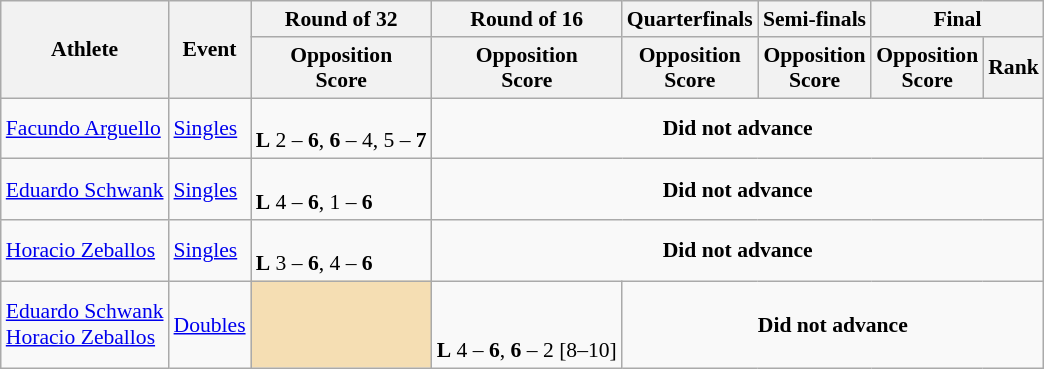<table class="wikitable" border="1" style="font-size:90%">
<tr>
<th rowspan=2>Athlete</th>
<th rowspan=2>Event</th>
<th>Round of 32</th>
<th>Round of 16</th>
<th>Quarterfinals</th>
<th>Semi-finals</th>
<th colspan=2>Final</th>
</tr>
<tr>
<th>Opposition<br>Score</th>
<th>Opposition<br>Score</th>
<th>Opposition<br>Score</th>
<th>Opposition<br>Score</th>
<th>Opposition<br>Score</th>
<th>Rank</th>
</tr>
<tr>
<td><a href='#'>Facundo Arguello</a></td>
<td><a href='#'>Singles</a></td>
<td><br><strong>L</strong> 2 – <strong>6</strong>, <strong>6</strong> – 4, 5 – <strong>7</strong></td>
<td align="center" colspan="7"><strong>Did not advance</strong></td>
</tr>
<tr>
<td><a href='#'>Eduardo Schwank</a></td>
<td><a href='#'>Singles</a></td>
<td><br><strong>L</strong> 4 – <strong>6</strong>, 1 – <strong>6</strong></td>
<td align="center" colspan="7"><strong>Did not advance</strong></td>
</tr>
<tr>
<td><a href='#'>Horacio Zeballos</a></td>
<td><a href='#'>Singles</a></td>
<td><br><strong>L</strong> 3 – <strong>6</strong>, 4 – <strong>6</strong></td>
<td align="center" colspan="7"><strong>Did not advance</strong></td>
</tr>
<tr>
<td><a href='#'>Eduardo Schwank</a><br><a href='#'>Horacio Zeballos</a></td>
<td><a href='#'>Doubles</a></td>
<td align=center bgcolor=wheat></td>
<td><br><br><strong>L</strong> 4 – <strong>6</strong>, <strong>6</strong> – 2 [8–10]</td>
<td align="center" colspan="7"><strong>Did not advance</strong></td>
</tr>
</table>
